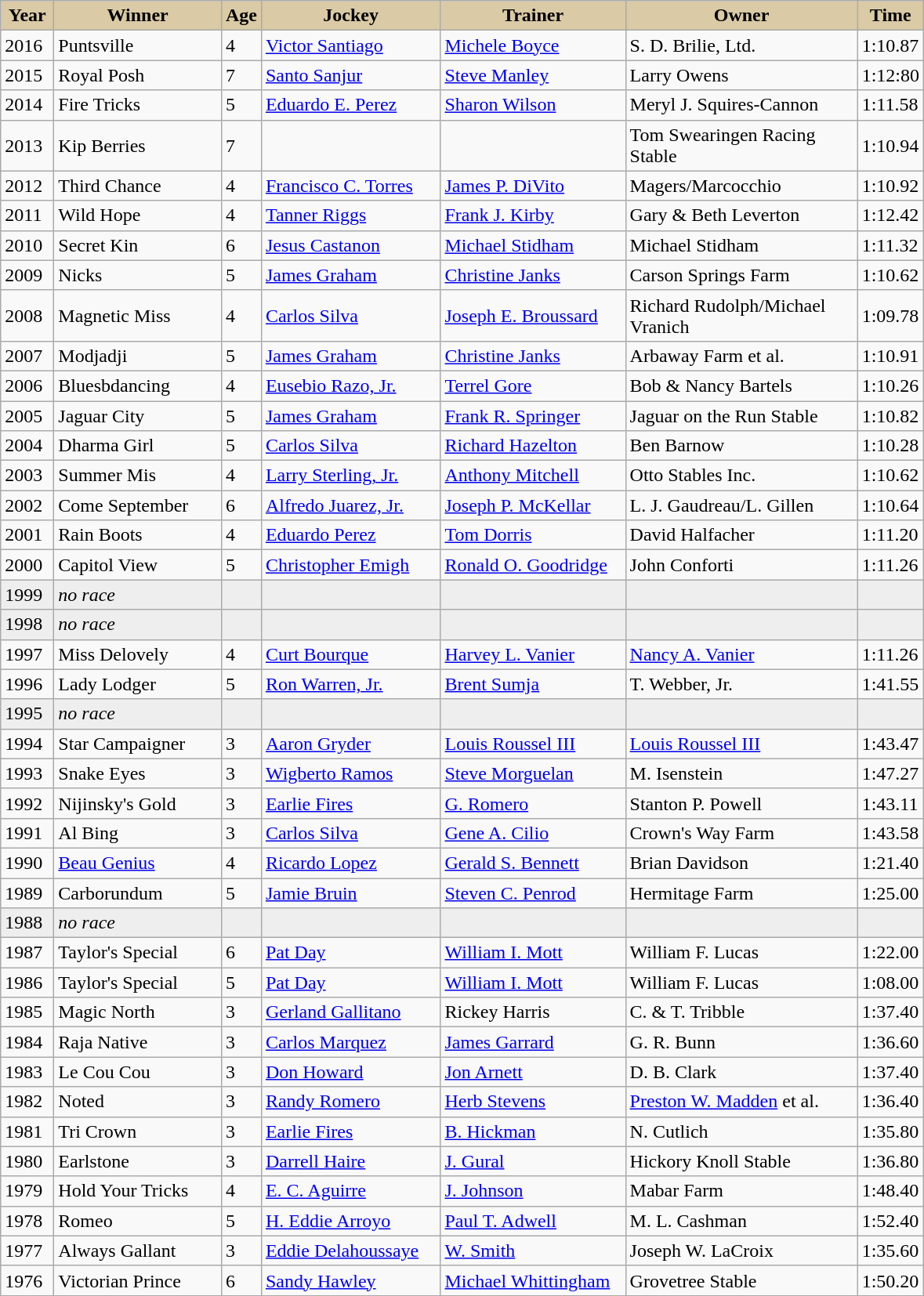<table class="wikitable sortable">
<tr>
<th style="background-color:#DACAA5; width:38px">Year<br></th>
<th style="background-color:#DACAA5; width:135px">Winner<br></th>
<th style="background-color:#DACAA5">Age<br></th>
<th style="background-color:#DACAA5; width:145px">Jockey<br></th>
<th style="background-color:#DACAA5; width:150px">Trainer<br></th>
<th style="background-color:#DACAA5; width:190px">Owner<br></th>
<th style="background-color:#DACAA5">Time</th>
</tr>
<tr>
<td>2016</td>
<td>Puntsville</td>
<td>4</td>
<td><a href='#'>Victor Santiago</a></td>
<td><a href='#'>Michele Boyce</a></td>
<td>S. D. Brilie, Ltd.</td>
<td>1:10.87</td>
</tr>
<tr>
<td>2015</td>
<td>Royal Posh</td>
<td>7</td>
<td><a href='#'>Santo Sanjur</a></td>
<td><a href='#'>Steve Manley</a></td>
<td>Larry Owens</td>
<td>1:12:80</td>
</tr>
<tr>
<td>2014</td>
<td>Fire Tricks</td>
<td>5</td>
<td><a href='#'>Eduardo E. Perez</a></td>
<td><a href='#'>Sharon Wilson</a></td>
<td>Meryl J. Squires-Cannon</td>
<td>1:11.58</td>
</tr>
<tr>
<td>2013</td>
<td>Kip Berries</td>
<td>7</td>
<td></td>
<td></td>
<td>Tom Swearingen Racing Stable</td>
<td>1:10.94</td>
</tr>
<tr>
<td>2012</td>
<td>Third Chance</td>
<td>4</td>
<td><a href='#'>Francisco C. Torres</a></td>
<td><a href='#'>James P. DiVito</a></td>
<td>Magers/Marcocchio</td>
<td>1:10.92</td>
</tr>
<tr>
<td>2011</td>
<td>Wild Hope</td>
<td>4</td>
<td><a href='#'>Tanner Riggs</a></td>
<td><a href='#'>Frank J. Kirby</a></td>
<td>Gary & Beth Leverton</td>
<td>1:12.42</td>
</tr>
<tr>
<td>2010</td>
<td>Secret Kin</td>
<td>6</td>
<td><a href='#'>Jesus Castanon</a></td>
<td><a href='#'>Michael Stidham</a></td>
<td>Michael Stidham</td>
<td>1:11.32</td>
</tr>
<tr>
<td>2009</td>
<td>Nicks</td>
<td>5</td>
<td><a href='#'>James Graham</a></td>
<td><a href='#'>Christine Janks</a></td>
<td>Carson Springs Farm</td>
<td>1:10.62</td>
</tr>
<tr>
<td>2008</td>
<td>Magnetic Miss</td>
<td>4</td>
<td><a href='#'>Carlos Silva</a></td>
<td><a href='#'>Joseph E. Broussard</a></td>
<td>Richard Rudolph/Michael Vranich</td>
<td>1:09.78</td>
</tr>
<tr>
<td>2007</td>
<td>Modjadji</td>
<td>5</td>
<td><a href='#'>James Graham</a></td>
<td><a href='#'>Christine Janks</a></td>
<td>Arbaway Farm et al.</td>
<td>1:10.91</td>
</tr>
<tr>
<td>2006</td>
<td>Bluesbdancing</td>
<td>4</td>
<td><a href='#'>Eusebio Razo, Jr.</a></td>
<td><a href='#'>Terrel Gore</a></td>
<td>Bob & Nancy Bartels</td>
<td>1:10.26</td>
</tr>
<tr>
<td>2005</td>
<td>Jaguar City</td>
<td>5</td>
<td><a href='#'>James Graham</a></td>
<td><a href='#'>Frank R. Springer</a></td>
<td>Jaguar on the Run Stable</td>
<td>1:10.82</td>
</tr>
<tr>
<td>2004</td>
<td>Dharma Girl</td>
<td>5</td>
<td><a href='#'>Carlos Silva</a></td>
<td><a href='#'>Richard Hazelton</a></td>
<td>Ben Barnow</td>
<td>1:10.28</td>
</tr>
<tr>
<td>2003</td>
<td>Summer Mis</td>
<td>4</td>
<td><a href='#'>Larry Sterling, Jr.</a></td>
<td><a href='#'>Anthony Mitchell</a></td>
<td>Otto Stables Inc.</td>
<td>1:10.62</td>
</tr>
<tr>
<td>2002</td>
<td>Come September</td>
<td>6</td>
<td><a href='#'>Alfredo Juarez, Jr.</a></td>
<td><a href='#'>Joseph P. McKellar</a></td>
<td>L. J. Gaudreau/L. Gillen</td>
<td>1:10.64</td>
</tr>
<tr>
<td>2001</td>
<td>Rain Boots</td>
<td>4</td>
<td><a href='#'>Eduardo Perez</a></td>
<td><a href='#'>Tom Dorris</a></td>
<td>David Halfacher</td>
<td>1:11.20</td>
</tr>
<tr>
<td>2000</td>
<td>Capitol View</td>
<td>5</td>
<td><a href='#'>Christopher Emigh</a></td>
<td><a href='#'>Ronald O. Goodridge</a></td>
<td>John Conforti</td>
<td>1:11.26</td>
</tr>
<tr bgcolor="#eeeeee">
<td>1999</td>
<td><em>no race</em></td>
<td></td>
<td></td>
<td></td>
<td></td>
<td></td>
</tr>
<tr bgcolor="#eeeeee">
<td>1998</td>
<td><em>no race</em></td>
<td></td>
<td></td>
<td></td>
<td></td>
<td></td>
</tr>
<tr>
<td>1997</td>
<td>Miss Delovely</td>
<td>4</td>
<td><a href='#'>Curt Bourque</a></td>
<td><a href='#'>Harvey L. Vanier</a></td>
<td><a href='#'>Nancy A. Vanier</a></td>
<td>1:11.26</td>
</tr>
<tr>
<td>1996</td>
<td>Lady Lodger</td>
<td>5</td>
<td><a href='#'>Ron Warren, Jr.</a></td>
<td><a href='#'>Brent Sumja</a></td>
<td>T. Webber, Jr.</td>
<td>1:41.55</td>
</tr>
<tr bgcolor="#eeeeee">
<td>1995</td>
<td><em>no race</em></td>
<td></td>
<td></td>
<td></td>
<td></td>
<td></td>
</tr>
<tr>
<td>1994</td>
<td>Star Campaigner</td>
<td>3</td>
<td><a href='#'>Aaron Gryder</a></td>
<td><a href='#'>Louis Roussel III</a></td>
<td><a href='#'>Louis Roussel III</a></td>
<td>1:43.47</td>
</tr>
<tr>
<td>1993</td>
<td>Snake Eyes</td>
<td>3</td>
<td><a href='#'>Wigberto Ramos</a></td>
<td><a href='#'>Steve Morguelan</a></td>
<td>M. Isenstein</td>
<td>1:47.27</td>
</tr>
<tr>
<td>1992</td>
<td>Nijinsky's Gold</td>
<td>3</td>
<td><a href='#'>Earlie Fires</a></td>
<td><a href='#'>G. Romero</a></td>
<td>Stanton P. Powell</td>
<td>1:43.11</td>
</tr>
<tr>
<td>1991</td>
<td>Al Bing</td>
<td>3</td>
<td><a href='#'>Carlos Silva</a></td>
<td><a href='#'>Gene A. Cilio</a></td>
<td>Crown's Way Farm</td>
<td>1:43.58</td>
</tr>
<tr>
<td>1990</td>
<td><a href='#'>Beau Genius</a></td>
<td>4</td>
<td><a href='#'>Ricardo Lopez</a></td>
<td><a href='#'>Gerald S. Bennett</a></td>
<td>Brian Davidson</td>
<td>1:21.40</td>
</tr>
<tr>
<td>1989</td>
<td>Carborundum</td>
<td>5</td>
<td><a href='#'>Jamie Bruin</a></td>
<td><a href='#'>Steven C. Penrod</a></td>
<td>Hermitage Farm</td>
<td>1:25.00</td>
</tr>
<tr bgcolor="#eeeeee">
<td>1988</td>
<td><em>no race</em></td>
<td></td>
<td></td>
<td></td>
<td></td>
<td></td>
</tr>
<tr>
<td>1987</td>
<td>Taylor's Special</td>
<td>6</td>
<td><a href='#'>Pat Day</a></td>
<td><a href='#'>William I. Mott</a></td>
<td>William F. Lucas</td>
<td>1:22.00</td>
</tr>
<tr>
<td>1986</td>
<td>Taylor's Special</td>
<td>5</td>
<td><a href='#'>Pat Day</a></td>
<td><a href='#'>William I. Mott</a></td>
<td>William F. Lucas</td>
<td>1:08.00</td>
</tr>
<tr>
<td>1985</td>
<td>Magic North</td>
<td>3</td>
<td><a href='#'>Gerland Gallitano</a></td>
<td>Rickey Harris</td>
<td>C. & T. Tribble</td>
<td>1:37.40</td>
</tr>
<tr>
<td>1984</td>
<td>Raja Native</td>
<td>3</td>
<td><a href='#'>Carlos Marquez</a></td>
<td><a href='#'>James Garrard</a></td>
<td>G. R. Bunn</td>
<td>1:36.60</td>
</tr>
<tr>
<td>1983</td>
<td>Le Cou Cou</td>
<td>3</td>
<td><a href='#'>Don Howard</a></td>
<td><a href='#'>Jon Arnett</a></td>
<td>D. B. Clark</td>
<td>1:37.40</td>
</tr>
<tr>
<td>1982</td>
<td>Noted</td>
<td>3</td>
<td><a href='#'>Randy Romero</a></td>
<td><a href='#'>Herb Stevens</a></td>
<td><a href='#'>Preston W. Madden</a> et al.</td>
<td>1:36.40</td>
</tr>
<tr>
<td>1981</td>
<td>Tri Crown</td>
<td>3</td>
<td><a href='#'>Earlie Fires</a></td>
<td><a href='#'>B. Hickman</a></td>
<td>N. Cutlich</td>
<td>1:35.80</td>
</tr>
<tr>
<td>1980</td>
<td>Earlstone</td>
<td>3</td>
<td><a href='#'>Darrell Haire</a></td>
<td><a href='#'>J. Gural</a></td>
<td>Hickory Knoll Stable</td>
<td>1:36.80</td>
</tr>
<tr>
<td>1979</td>
<td>Hold Your Tricks</td>
<td>4</td>
<td><a href='#'>E. C. Aguirre</a></td>
<td><a href='#'>J. Johnson</a></td>
<td>Mabar Farm</td>
<td>1:48.40</td>
</tr>
<tr>
<td>1978</td>
<td>Romeo</td>
<td>5</td>
<td><a href='#'>H. Eddie Arroyo</a></td>
<td><a href='#'>Paul T. Adwell</a></td>
<td>M. L. Cashman</td>
<td>1:52.40</td>
</tr>
<tr>
<td>1977</td>
<td>Always Gallant</td>
<td>3</td>
<td><a href='#'>Eddie Delahoussaye</a></td>
<td><a href='#'>W. Smith</a></td>
<td>Joseph W. LaCroix</td>
<td>1:35.60</td>
</tr>
<tr>
<td>1976</td>
<td>Victorian Prince</td>
<td>6</td>
<td><a href='#'>Sandy Hawley</a></td>
<td><a href='#'>Michael Whittingham</a></td>
<td>Grovetree Stable</td>
<td>1:50.20</td>
</tr>
<tr>
</tr>
</table>
